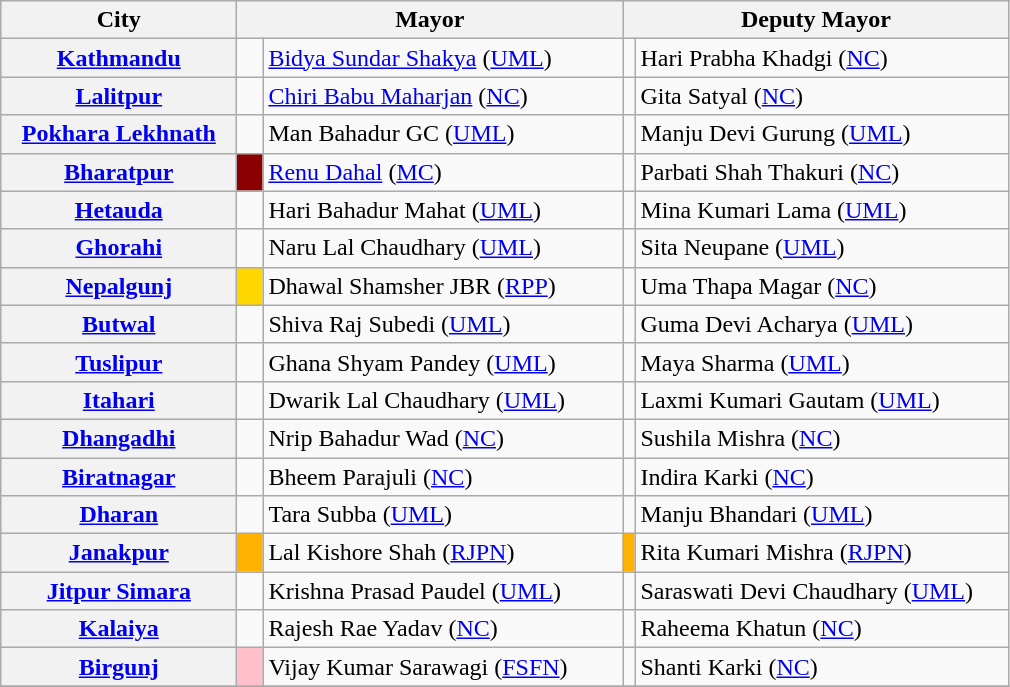<table class="wikitable">
<tr>
<th scope="col" style="width: 150px;">City</th>
<th colspan="2" style="width: 250px;">Mayor</th>
<th colspan="2" style="width: 250px;">Deputy Mayor</th>
</tr>
<tr>
<th><a href='#'>Kathmandu</a></th>
<td></td>
<td><a href='#'>Bidya Sundar Shakya</a> (<a href='#'>UML</a>)</td>
<td></td>
<td>Hari Prabha Khadgi (<a href='#'>NC</a>)</td>
</tr>
<tr>
<th><a href='#'>Lalitpur</a></th>
<td></td>
<td><a href='#'>Chiri Babu Maharjan</a> (<a href='#'>NC</a>)</td>
<td></td>
<td>Gita Satyal (<a href='#'>NC</a>)</td>
</tr>
<tr>
<th><a href='#'>Pokhara Lekhnath</a></th>
<td></td>
<td>Man Bahadur GC (<a href='#'>UML</a>)</td>
<td></td>
<td>Manju Devi Gurung (<a href='#'>UML</a>)</td>
</tr>
<tr>
<th><a href='#'>Bharatpur</a></th>
<td style="background-color:darkred;" width=10px></td>
<td><a href='#'>Renu Dahal</a> (<a href='#'>MC</a>)</td>
<td></td>
<td>Parbati Shah Thakuri (<a href='#'>NC</a>)</td>
</tr>
<tr>
<th><a href='#'>Hetauda</a></th>
<td></td>
<td>Hari Bahadur Mahat (<a href='#'>UML</a>)</td>
<td></td>
<td>Mina Kumari Lama (<a href='#'>UML</a>)</td>
</tr>
<tr>
<th><a href='#'>Ghorahi</a></th>
<td></td>
<td>Naru Lal Chaudhary (<a href='#'>UML</a>)</td>
<td></td>
<td>Sita Neupane (<a href='#'>UML</a>)</td>
</tr>
<tr>
<th><a href='#'>Nepalgunj</a></th>
<td bgcolor=#FFD700></td>
<td>Dhawal Shamsher JBR (<a href='#'>RPP</a>)</td>
<td></td>
<td>Uma Thapa Magar (<a href='#'>NC</a>)</td>
</tr>
<tr>
<th><a href='#'>Butwal</a></th>
<td></td>
<td>Shiva Raj Subedi (<a href='#'>UML</a>)</td>
<td></td>
<td>Guma Devi Acharya (<a href='#'>UML</a>)</td>
</tr>
<tr>
<th><a href='#'>Tuslipur</a></th>
<td></td>
<td>Ghana Shyam Pandey (<a href='#'>UML</a>)</td>
<td></td>
<td>Maya Sharma (<a href='#'>UML</a>)</td>
</tr>
<tr>
<th><a href='#'>Itahari</a></th>
<td></td>
<td>Dwarik Lal Chaudhary (<a href='#'>UML</a>)</td>
<td></td>
<td>Laxmi Kumari Gautam (<a href='#'>UML</a>)</td>
</tr>
<tr>
<th><a href='#'>Dhangadhi</a></th>
<td></td>
<td>Nrip Bahadur Wad (<a href='#'>NC</a>)</td>
<td></td>
<td>Sushila Mishra (<a href='#'>NC</a>)</td>
</tr>
<tr>
<th><a href='#'>Biratnagar</a></th>
<td></td>
<td>Bheem Parajuli (<a href='#'>NC</a>)</td>
<td></td>
<td>Indira Karki (<a href='#'>NC</a>)</td>
</tr>
<tr>
<th><a href='#'>Dharan</a></th>
<td></td>
<td>Tara Subba (<a href='#'>UML</a>)</td>
<td></td>
<td>Manju Bhandari (<a href='#'>UML</a>)</td>
</tr>
<tr>
<th><a href='#'>Janakpur</a></th>
<td bgcolor="FFb300"></td>
<td>Lal Kishore Shah (<a href='#'>RJPN</a>)</td>
<td bgcolor="FFb300"></td>
<td>Rita Kumari Mishra (<a href='#'>RJPN</a>)</td>
</tr>
<tr>
<th><a href='#'>Jitpur Simara</a></th>
<td></td>
<td>Krishna Prasad Paudel (<a href='#'>UML</a>)</td>
<td></td>
<td>Saraswati Devi Chaudhary (<a href='#'>UML</a>)</td>
</tr>
<tr>
<th><a href='#'>Kalaiya</a></th>
<td></td>
<td>Rajesh Rae Yadav (<a href='#'>NC</a>)</td>
<td></td>
<td>Raheema Khatun (<a href='#'>NC</a>)</td>
</tr>
<tr>
<th><a href='#'>Birgunj</a></th>
<td bgcolor="FFC0CB"></td>
<td>Vijay Kumar Sarawagi (<a href='#'>FSFN</a>)</td>
<td></td>
<td>Shanti Karki (<a href='#'>NC</a>)</td>
</tr>
<tr>
</tr>
</table>
